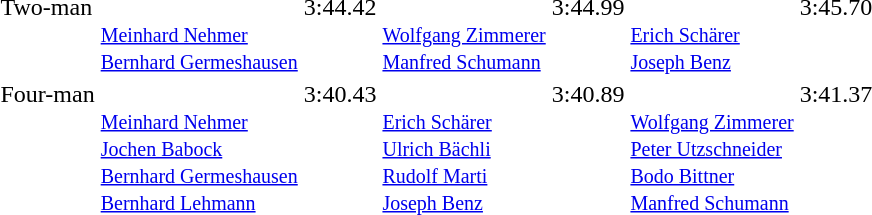<table>
<tr valign="top">
<td>Two-man <br></td>
<td><br> <small><a href='#'>Meinhard Nehmer</a><br><a href='#'>Bernhard Germeshausen</a></small></td>
<td>3:44.42</td>
<td><br> <small><a href='#'>Wolfgang Zimmerer</a><br><a href='#'>Manfred Schumann</a></small></td>
<td>3:44.99</td>
<td><br><small> <a href='#'>Erich Schärer</a><br><a href='#'>Joseph Benz</a></small></td>
<td>3:45.70</td>
</tr>
<tr valign="top">
<td>Four-man <br></td>
<td><br><small> <a href='#'>Meinhard Nehmer</a><br> <a href='#'>Jochen Babock</a> <br> <a href='#'>Bernhard Germeshausen</a> <br> <a href='#'>Bernhard Lehmann</a></small></td>
<td>3:40.43</td>
<td><br><small> <a href='#'>Erich Schärer</a> <br> <a href='#'>Ulrich Bächli</a> <br> <a href='#'>Rudolf Marti</a> <br>  <a href='#'>Joseph Benz</a></small></td>
<td>3:40.89</td>
<td><br><small> <a href='#'>Wolfgang Zimmerer</a> <br> <a href='#'>Peter Utzschneider</a> <br> <a href='#'>Bodo Bittner</a> <br>  <a href='#'>Manfred Schumann</a></small></td>
<td>3:41.37</td>
</tr>
</table>
